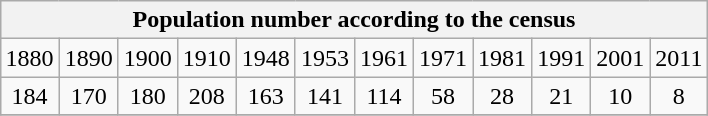<table class="wikitable" style="margin: 0.5em auto; text-align: center;">
<tr>
<th colspan="16">Population number according to the census</th>
</tr>
<tr>
<td>1880</td>
<td>1890</td>
<td>1900</td>
<td>1910</td>
<td>1948</td>
<td>1953</td>
<td>1961</td>
<td>1971</td>
<td>1981</td>
<td>1991</td>
<td>2001</td>
<td>2011</td>
</tr>
<tr>
<td>184</td>
<td>170</td>
<td>180</td>
<td>208</td>
<td>163</td>
<td>141</td>
<td>114</td>
<td>58</td>
<td>28</td>
<td>21</td>
<td>10</td>
<td>8</td>
</tr>
<tr>
</tr>
</table>
